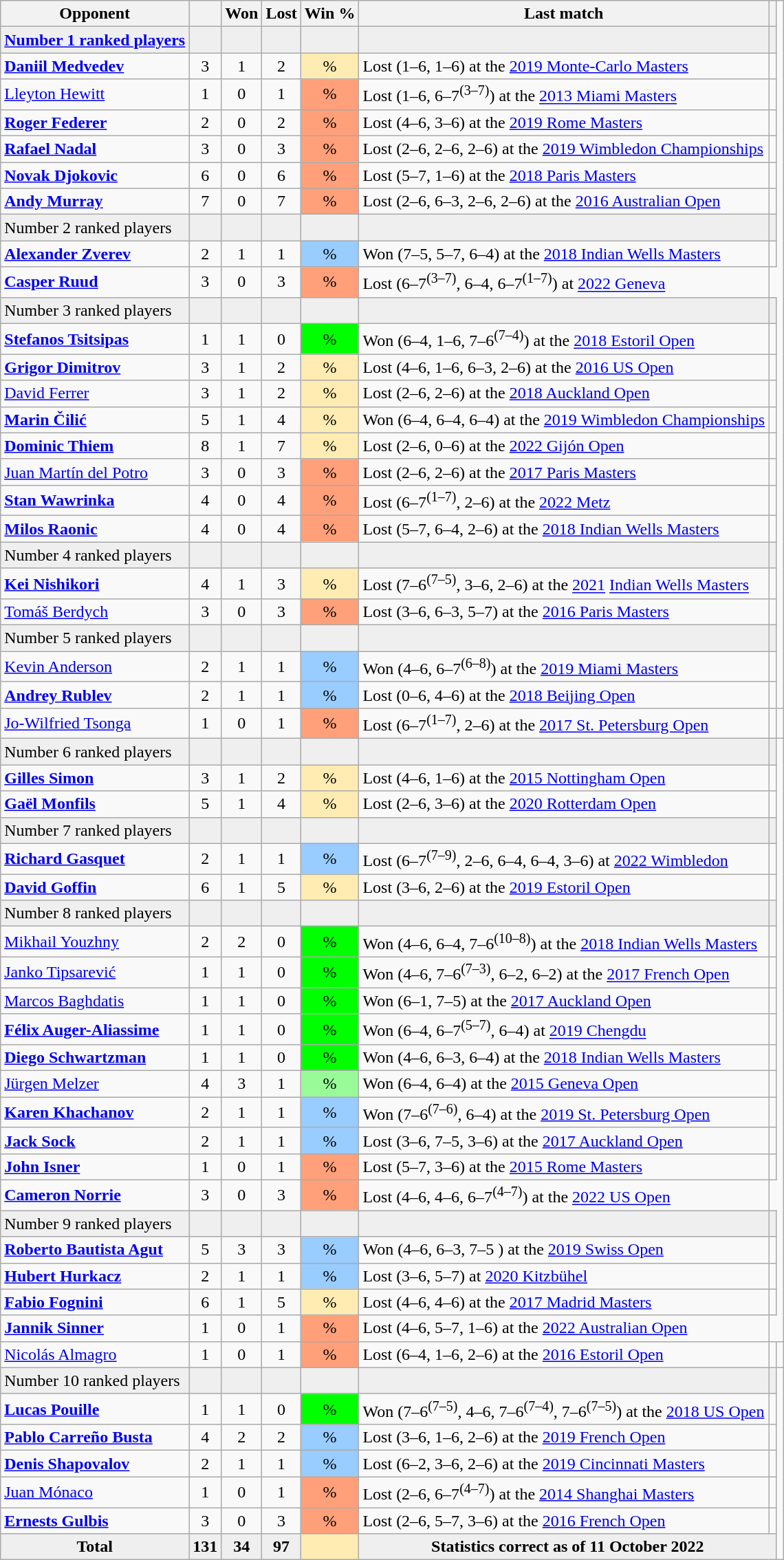<table class="sortable wikitable">
<tr>
<th scope="col">Opponent</th>
<th scope="col"></th>
<th scope="col">Won</th>
<th scope="col">Lost</th>
<th scope="col">Win %</th>
<th scope="col" class="unsortable">Last match</th>
<th scope="col" class="unsortable"></th>
</tr>
<tr bgcolor=efefef>
<td align=left><strong><a href='#'>Number 1 ranked players</a></strong></td>
<td></td>
<td></td>
<td></td>
<td></td>
<td></td>
<td></td>
</tr>
<tr>
<td data-sort-value="Medvedev, D"> <strong><a href='#'>Daniil Medvedev</a></strong></td>
<td align="center">3</td>
<td align="center">1</td>
<td align="center">2</td>
<td style="background:#ffecb2; text-align:center;">%</td>
<td>Lost (1–6, 1–6) at the <a href='#'>2019 Monte-Carlo Masters</a></td>
<td align="center"></td>
</tr>
<tr>
<td data-sort-value="Hewitt, L"> <a href='#'>Lleyton Hewitt</a></td>
<td align="center">1</td>
<td align="center">0</td>
<td align="center">1</td>
<td style="background:#ffa07a; text-align:center;">%</td>
<td>Lost (1–6, 6–7<sup>(3–7)</sup>) at the <a href='#'>2013 Miami Masters</a></td>
<td align="center"></td>
</tr>
<tr>
<td data-sort-value="Federer, R"> <strong><a href='#'>Roger Federer</a></strong></td>
<td align="center">2</td>
<td align="center">0</td>
<td align="center">2</td>
<td style="background:#ffa07a; text-align:center;">%</td>
<td>Lost (4–6, 3–6) at the <a href='#'>2019 Rome Masters</a></td>
<td align="center"></td>
</tr>
<tr>
<td data-sort-value="Nadal, R"> <strong><a href='#'>Rafael Nadal</a></strong></td>
<td align="center">3</td>
<td align="center">0</td>
<td align="center">3</td>
<td style="background:#ffa07a; text-align:center;">%</td>
<td>Lost (2–6, 2–6, 2–6) at the <a href='#'>2019 Wimbledon Championships</a></td>
<td align="center"></td>
</tr>
<tr>
<td data-sort-value="Djokovic, N"> <strong><a href='#'>Novak Djokovic</a></strong></td>
<td align="center">6</td>
<td align="center">0</td>
<td align="center">6</td>
<td style="background:#ffa07a; text-align:center;">%</td>
<td>Lost (5–7, 1–6) at the <a href='#'>2018 Paris Masters</a></td>
<td align="center"></td>
</tr>
<tr>
<td data-sort-value="Murray, A"> <strong><a href='#'>Andy Murray</a></strong></td>
<td align="center">7</td>
<td align="center">0</td>
<td align="center">7</td>
<td style="background:#ffa07a; text-align:center;">%</td>
<td>Lost (2–6, 6–3, 2–6, 2–6) at the <a href='#'>2016 Australian Open</a></td>
<td align="center"></td>
</tr>
<tr bgcolor=efefef>
<td align=left>Number 2 ranked players</td>
<td></td>
<td></td>
<td></td>
<td></td>
<td></td>
<td></td>
</tr>
<tr>
<td data-sort-value="Zverev, A"> <strong><a href='#'>Alexander Zverev</a></strong></td>
<td align="center">2</td>
<td align="center">1</td>
<td align="center">1</td>
<td style="background:#9cf; text-align:center;">%</td>
<td>Won (7–5, 5–7, 6–4) at the <a href='#'>2018 Indian Wells Masters</a></td>
<td align="center"></td>
</tr>
<tr>
<td data-sort-value="Ruud, N"> <strong><a href='#'>Casper Ruud</a></strong></td>
<td align="center">3</td>
<td align="center">0</td>
<td align="center">3</td>
<td style="background:#ffa07a; text-align:center;">%</td>
<td>Lost (6–7<sup>(3–7)</sup>, 6–4, 6–7<sup>(1–7)</sup>) at <a href='#'>2022 Geneva</a></td>
</tr>
<tr bgcolor=efefef>
<td align=left>Number 3 ranked players</td>
<td></td>
<td></td>
<td></td>
<td></td>
<td></td>
<td></td>
</tr>
<tr>
<td data-sort-value="Tsitsipas, S"> <strong><a href='#'>Stefanos Tsitsipas</a></strong></td>
<td align="center">1</td>
<td align="center">1</td>
<td align="center">0</td>
<td style="background:lime; text-align:center;">%</td>
<td>Won (6–4, 1–6, 7–6<sup>(7–4)</sup>) at the <a href='#'>2018 Estoril Open</a></td>
<td align="center"></td>
</tr>
<tr>
<td data-sort-value="Dimitrov, G"> <strong><a href='#'>Grigor Dimitrov</a></strong></td>
<td align="center">3</td>
<td align="center">1</td>
<td align="center">2</td>
<td style="background:#ffecb2; text-align:center;">%</td>
<td>Lost (4–6, 1–6, 6–3, 2–6) at the <a href='#'>2016 US Open</a></td>
<td align="center"></td>
</tr>
<tr>
<td data-sort-value="Ferrer, D"> <a href='#'>David Ferrer</a></td>
<td align="center">3</td>
<td align="center">1</td>
<td align="center">2</td>
<td style="background:#ffecb2; text-align:center;">%</td>
<td>Lost (2–6, 2–6) at the <a href='#'>2018 Auckland Open</a></td>
<td align="center"></td>
</tr>
<tr>
<td data-sort-value="Cilic, M"> <strong><a href='#'>Marin Čilić</a></strong></td>
<td align="center">5</td>
<td align="center">1</td>
<td align="center">4</td>
<td style="background:#ffecb2; text-align:center;">%</td>
<td>Won (6–4, 6–4, 6–4) at the <a href='#'>2019 Wimbledon Championships</a></td>
<td align="center"></td>
</tr>
<tr>
<td data-sort-value="Thiem, D"> <strong><a href='#'>Dominic Thiem</a></strong></td>
<td align="center">8</td>
<td align="center">1</td>
<td align="center">7</td>
<td style="background:#ffecb2; text-align:center;">%</td>
<td>Lost (2–6, 0–6) at the <a href='#'>2022 Gijón Open</a></td>
<td align="center"></td>
</tr>
<tr>
<td data-sort-value="del Potro, JM"> <a href='#'>Juan Martín del Potro</a></td>
<td align="center">3</td>
<td align="center">0</td>
<td align="center">3</td>
<td style="background:#ffa07a; text-align:center;">%</td>
<td>Lost (2–6, 2–6) at the <a href='#'>2017 Paris Masters</a></td>
<td align="center"></td>
</tr>
<tr>
<td data-sort-value="Wawrinka, S"> <strong><a href='#'>Stan Wawrinka</a></strong></td>
<td align="center">4</td>
<td align="center">0</td>
<td align="center">4</td>
<td style="background:#ffa07a; text-align:center;">%</td>
<td>Lost (6–7<sup>(1–7)</sup>, 2–6) at the <a href='#'>2022 Metz</a></td>
<td align="center"></td>
</tr>
<tr>
<td data-sort-value="Raonic, M"> <strong><a href='#'>Milos Raonic</a></strong></td>
<td align="center">4</td>
<td align="center">0</td>
<td align="center">4</td>
<td style="background:#ffa07a; text-align:center;">%</td>
<td>Lost (5–7, 6–4, 2–6) at the <a href='#'>2018 Indian Wells Masters</a></td>
<td align="center"></td>
</tr>
<tr bgcolor=efefef>
<td align=left>Number 4 ranked players</td>
<td></td>
<td></td>
<td></td>
<td></td>
<td></td>
<td></td>
</tr>
<tr>
<td data-sort-value="Nishikori, K"> <strong><a href='#'>Kei Nishikori</a></strong></td>
<td align="center">4</td>
<td align="center">1</td>
<td align="center">3</td>
<td style="background:#ffecb2; text-align:center;">%</td>
<td>Lost (7–6<sup>(7–5)</sup>, 3–6, 2–6) at the <a href='#'>2021</a> <a href='#'>Indian Wells Masters</a></td>
<td align="center"></td>
</tr>
<tr>
<td data-sort-value="Berdych, T"> <a href='#'>Tomáš Berdych</a></td>
<td align="center">3</td>
<td align="center">0</td>
<td align="center">3</td>
<td style="background:#ffa07a; text-align:center;">%</td>
<td>Lost (3–6, 6–3, 5–7) at the <a href='#'>2016 Paris Masters</a></td>
<td align="center"></td>
</tr>
<tr bgcolor=efefef>
<td align=left>Number 5 ranked players</td>
<td></td>
<td></td>
<td></td>
<td></td>
<td></td>
<td></td>
</tr>
<tr>
<td data-sort-value="Anderson, K"> <a href='#'>Kevin Anderson</a></td>
<td align="center">2</td>
<td align="center">1</td>
<td align="center">1</td>
<td style="background:#9cf; text-align:center;">%</td>
<td>Won (4–6, 6–7<sup>(6–8)</sup>) at the <a href='#'>2019 Miami Masters</a></td>
<td align="center"></td>
</tr>
<tr>
<td data-sort-value="Rublev, A"> <strong><a href='#'>Andrey Rublev</a></strong></td>
<td align="center">2</td>
<td align="center">1</td>
<td align="center">1</td>
<td style="background:#9cf; text-align:center;">%</td>
<td>Lost (0–6, 4–6) at the <a href='#'>2018 Beijing Open</a></td>
<td align="center"></td>
</tr>
<tr>
<td data-sort-value="Tsonga, j"> <a href='#'>Jo-Wilfried Tsonga</a></td>
<td align="center">1</td>
<td align="center">0</td>
<td align="center">1</td>
<td style="background:#ffa07a; text-align:center;">%</td>
<td>Lost (6–7<sup>(1–7)</sup>, 2–6) at the <a href='#'>2017 St. Petersburg Open</a></td>
<td align="center"></td>
<td></td>
</tr>
<tr bgcolor=efefef>
<td align=left>Number 6 ranked players</td>
<td></td>
<td></td>
<td></td>
<td></td>
<td></td>
<td></td>
</tr>
<tr>
<td data-sort-value="Simon, G"> <strong><a href='#'>Gilles Simon</a></strong></td>
<td align="center">3</td>
<td align="center">1</td>
<td align="center">2</td>
<td style="background:#ffecb2; text-align:center;">%</td>
<td>Lost (4–6, 1–6) at the <a href='#'>2015 Nottingham Open</a></td>
<td align="center"></td>
</tr>
<tr>
<td data-sort-value="Monfils, G"> <strong><a href='#'>Gaël Monfils</a></strong></td>
<td align="center">5</td>
<td align="center">1</td>
<td align="center">4</td>
<td style="background:#ffecb2; text-align:center;">%</td>
<td>Lost (2–6, 3–6) at the <a href='#'>2020 Rotterdam Open</a></td>
<td align="center"></td>
</tr>
<tr bgcolor=efefef>
<td align=left>Number 7 ranked players</td>
<td></td>
<td></td>
<td></td>
<td></td>
<td></td>
<td></td>
</tr>
<tr>
<td data-sort-value="Gasquet, R"> <strong><a href='#'>Richard Gasquet</a></strong></td>
<td align="center">2</td>
<td align="center">1</td>
<td align="center">1</td>
<td style="background:#9cf; text-align:center;">%</td>
<td>Lost (6–7<sup>(7–9)</sup>, 2–6, 6–4, 6–4, 3–6) at <a href='#'>2022 Wimbledon</a></td>
<td></td>
</tr>
<tr>
<td data-sort-value="Goffin, D"> <strong><a href='#'>David Goffin</a></strong></td>
<td align="center">6</td>
<td align="center">1</td>
<td align="center">5</td>
<td style="background:#ffecb2; text-align:center;">%</td>
<td>Lost (3–6, 2–6) at the <a href='#'>2019 Estoril Open</a></td>
<td align="center"></td>
</tr>
<tr bgcolor=efefef>
<td align=left>Number 8 ranked players</td>
<td></td>
<td></td>
<td></td>
<td></td>
<td></td>
<td></td>
</tr>
<tr>
<td data-sort-value="Youzhny, M"> <a href='#'>Mikhail Youzhny</a></td>
<td align="center">2</td>
<td align="center">2</td>
<td align="center">0</td>
<td style="background:lime; text-align:center;">%</td>
<td>Won (4–6, 6–4, 7–6<sup>(10–8)</sup>) at the <a href='#'>2018 Indian Wells Masters</a></td>
<td align="center"></td>
</tr>
<tr>
<td data-sort-value="Tipsarević, J"> <a href='#'>Janko Tipsarević</a></td>
<td align="center">1</td>
<td align="center">1</td>
<td align="center">0</td>
<td style="background:lime; text-align:center;">%</td>
<td>Won (4–6, 7–6<sup>(7–3)</sup>, 6–2, 6–2) at the <a href='#'>2017 French Open</a></td>
<td align="center"></td>
</tr>
<tr>
<td data-sort-value="Baghdatis, M"> <a href='#'>Marcos Baghdatis</a></td>
<td align="center">1</td>
<td align="center">1</td>
<td align="center">0</td>
<td style="background:lime; text-align:center;">%</td>
<td>Won (6–1, 7–5) at the <a href='#'>2017 Auckland Open</a></td>
<td align="center"></td>
</tr>
<tr>
<td data-sort-value="Auger-Aliassime, M"> <strong><a href='#'>Félix Auger-Aliassime</a></strong></td>
<td align="center">1</td>
<td align="center">1</td>
<td align="center">0</td>
<td style="background:lime; text-align:center;">%</td>
<td>Won (6–4, 6–7<sup>(5–7)</sup>, 6–4) at <a href='#'>2019 Chengdu</a></td>
<td></td>
</tr>
<tr>
<td data-sort-value="Schwartzman, D"> <strong><a href='#'>Diego Schwartzman</a></strong></td>
<td align="center">1</td>
<td align="center">1</td>
<td align="center">0</td>
<td style="background:lime; text-align:center;">%</td>
<td>Won (4–6, 6–3, 6–4) at the <a href='#'>2018 Indian Wells Masters</a></td>
<td align="center"></td>
</tr>
<tr>
<td data-sort-value="Melzer, J"> <a href='#'>Jürgen Melzer</a></td>
<td align="center">4</td>
<td align="center">3</td>
<td align="center">1</td>
<td style="background:#98fb98; text-align:center;">%</td>
<td>Won (6–4, 6–4) at the <a href='#'>2015 Geneva Open</a></td>
<td align="center"></td>
</tr>
<tr>
<td data-sort-value="Khachanov, K"> <strong><a href='#'>Karen Khachanov</a></strong></td>
<td align="center">2</td>
<td align="center">1</td>
<td align="center">1</td>
<td style="background:#9cf; text-align:center;">%</td>
<td>Won (7–6<sup>(7–6)</sup>, 6–4) at the <a href='#'>2019 St. Petersburg Open</a></td>
<td align="center"></td>
</tr>
<tr>
<td data-sort-value="Sock, J"> <strong><a href='#'>Jack Sock</a></strong></td>
<td align="center">2</td>
<td align="center">1</td>
<td align="center">1</td>
<td style="background:#9cf; text-align:center;">%</td>
<td>Lost (3–6, 7–5, 3–6) at the <a href='#'>2017 Auckland Open</a></td>
<td align="center"></td>
</tr>
<tr>
<td data-sort-value="Isner, J"> <strong><a href='#'>John Isner</a></strong></td>
<td align="center">1</td>
<td align="center">0</td>
<td align="center">1</td>
<td style="background:#ffa07a; text-align:center;">%</td>
<td>Lost (5–7, 3–6) at the <a href='#'>2015 Rome Masters</a></td>
<td align="center"></td>
</tr>
<tr>
<td data-sort-value="Norrie, N"> <strong><a href='#'>Cameron Norrie</a></strong></td>
<td align="center">3</td>
<td align="center">0</td>
<td align="center">3</td>
<td style="background:#ffa07a; text-align:center;">%</td>
<td>Lost (4–6, 4–6, 6–7<sup>(4–7)</sup>) at the <a href='#'>2022 US Open</a></td>
</tr>
<tr bgcolor=efefef>
<td align=left>Number 9 ranked players</td>
<td></td>
<td></td>
<td></td>
<td></td>
<td></td>
<td></td>
</tr>
<tr>
<td data-sort-value="Bautista Agut, R"> <strong><a href='#'>Roberto Bautista Agut</a></strong></td>
<td align="center">5</td>
<td align="center">3</td>
<td align="center">3</td>
<td style="background:#9cf; text-align:center;">%</td>
<td>Won (4–6, 6–3, 7–5 ) at the <a href='#'>2019 Swiss Open</a></td>
<td align="center"></td>
</tr>
<tr>
<td data-sort-value="Hurkacz, D"> <strong><a href='#'>Hubert Hurkacz</a></strong></td>
<td align="center">2</td>
<td align="center">1</td>
<td align="center">1</td>
<td style="background:#9cf; text-align:center;">%</td>
<td>Lost (3–6, 5–7) at <a href='#'>2020 Kitzbühel</a></td>
<td></td>
</tr>
<tr>
<td data-sort-value="Fognini, F"> <strong><a href='#'>Fabio Fognini</a></strong></td>
<td align="center">6</td>
<td align="center">1</td>
<td align="center">5</td>
<td style="background:#ffecb2; text-align:center;">%</td>
<td>Lost (4–6, 4–6) at the <a href='#'>2017 Madrid Masters</a></td>
<td align="center"></td>
</tr>
<tr>
<td data-sort-value="Sinner, N"> <strong><a href='#'>Jannik Sinner</a></strong></td>
<td align="center">1</td>
<td align="center">0</td>
<td align="center">1</td>
<td style="background:#ffa07a; text-align:center;">%</td>
<td>Lost (4–6, 5–7, 1–6) at the <a href='#'>2022 Australian Open</a></td>
</tr>
<tr>
<td data-sort-value="Almagro, N"> <a href='#'>Nicolás Almagro</a></td>
<td align="center">1</td>
<td align="center">0</td>
<td align="center">1</td>
<td style="background:#ffa07a; text-align:center;">%</td>
<td>Lost (6–4, 1–6, 2–6) at the <a href='#'>2016 Estoril Open</a></td>
<td align="center"></td>
<td></td>
</tr>
<tr bgcolor=efefef>
<td align=left>Number 10 ranked players</td>
<td></td>
<td></td>
<td></td>
<td></td>
<td></td>
<td></td>
</tr>
<tr>
<td data-sort-value="Pouille, L"> <strong><a href='#'>Lucas Pouille</a></strong></td>
<td align="center">1</td>
<td align="center">1</td>
<td align="center">0</td>
<td style="background:lime; text-align:center;">%</td>
<td>Won (7–6<sup>(7–5)</sup>, 4–6, 7–6<sup>(7–4)</sup>, 7–6<sup>(7–5)</sup>) at the <a href='#'>2018 US Open</a></td>
<td align="center"></td>
</tr>
<tr>
<td data-sort-value="Carreno Busta, P"> <strong><a href='#'>Pablo Carreño Busta</a></strong></td>
<td align="center">4</td>
<td align="center">2</td>
<td align="center">2</td>
<td style="background:#9cf; text-align:center;">%</td>
<td>Lost (3–6, 1–6, 2–6) at the <a href='#'>2019 French Open</a></td>
<td align="center"></td>
</tr>
<tr>
<td data-sort-value="Shapovalov, D"> <strong><a href='#'>Denis Shapovalov</a></strong></td>
<td align="center">2</td>
<td align="center">1</td>
<td align="center">1</td>
<td style="background:#9cf; text-align:center;">%</td>
<td>Lost (6–2, 3–6, 2–6) at the <a href='#'>2019 Cincinnati Masters</a></td>
<td align="center"></td>
</tr>
<tr>
<td data-sort-value="Monaco, J"> <a href='#'>Juan Mónaco</a></td>
<td align="center">1</td>
<td align="center">0</td>
<td align="center">1</td>
<td style="background:#ffa07a; text-align:center;">%</td>
<td>Lost (2–6, 6–7<sup>(4–7)</sup>) at the <a href='#'>2014 Shanghai Masters</a></td>
<td align="center"></td>
</tr>
<tr>
<td data-sort-value="Gulbis, E"> <strong><a href='#'>Ernests Gulbis</a></strong></td>
<td align="center">3</td>
<td align="center">0</td>
<td align="center">3</td>
<td style="background:#ffa07a; text-align:center;">%</td>
<td>Lost (2–6, 5–7, 3–6) at the <a href='#'>2016 French Open</a></td>
<td align="center"></td>
</tr>
<tr style=background:#efefef;font-weight:bold>
<td scope="col" style="text-align:center;">Total</td>
<td scope="col" style="text-align:center;">131</td>
<td scope="col" style="text-align:center;">34</td>
<td scope="col" style="text-align:center;">97</td>
<td scope="col" style="background:#ffecb2; text-align:center;"></td>
<td colspan="2" scope="col" style="text-align:center;">Statistics correct as of 11 October 2022</td>
</tr>
</table>
